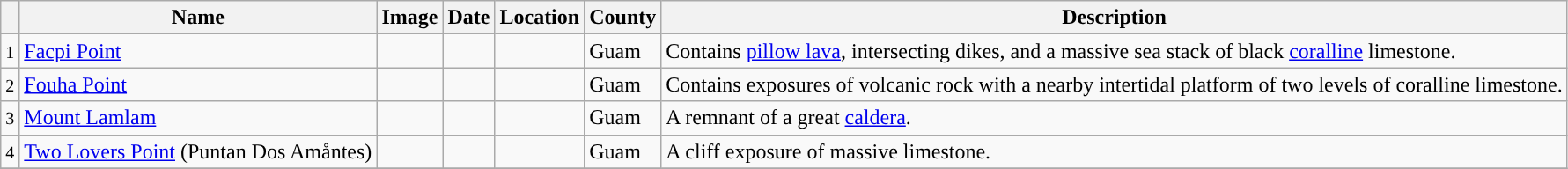<table class="wikitable sortable" align="center">
<tr>
<th style="background-color:"></th>
<th style="background-color:">Name</th>
<th style="background-color:">Image</th>
<th style="background-color:">Date</th>
<th style="background-color:">Location</th>
<th style="background-color:">County</th>
<th style="background-color:">Description</th>
</tr>
<tr>
<td><small>1</small></td>
<td><a href='#'>Facpi Point</a></td>
<td></td>
<td></td>
<td></td>
<td>Guam</td>
<td>Contains <a href='#'>pillow lava</a>, intersecting dikes, and a massive sea stack of black <a href='#'>coralline</a> limestone.</td>
</tr>
<tr>
<td><small>2</small></td>
<td><a href='#'>Fouha Point</a></td>
<td></td>
<td></td>
<td></td>
<td>Guam</td>
<td>Contains exposures of volcanic rock with a nearby intertidal platform of two levels of coralline limestone.</td>
</tr>
<tr>
<td><small>3</small></td>
<td><a href='#'>Mount Lamlam</a></td>
<td></td>
<td></td>
<td></td>
<td>Guam</td>
<td>A remnant of a great <a href='#'>caldera</a>.</td>
</tr>
<tr>
<td><small>4</small></td>
<td><a href='#'>Two Lovers Point</a> (Puntan Dos Amåntes)</td>
<td></td>
<td></td>
<td></td>
<td>Guam</td>
<td>A  cliff exposure of massive limestone.</td>
</tr>
<tr>
</tr>
</table>
